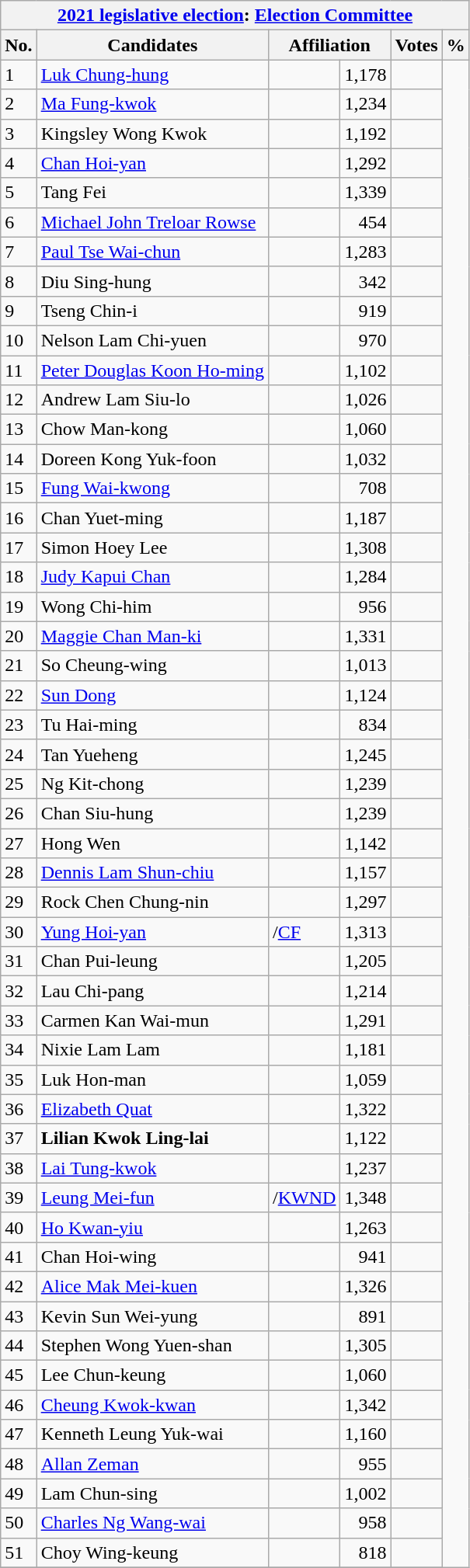<table class="wikitable sortable">
<tr>
<td colspan="6" style="background-color:#f2f2f2;margin-bottom:-1px;border:1px solid #aaa;padding:.2em .4em;margin-left:auto;margin-right:auto;text-align:center"><strong><a href='#'>2021 legislative election</a>: <a href='#'>Election Committee</a></strong></td>
</tr>
<tr>
<th>No.</th>
<th colspan=1>Candidates</th>
<th colspan=2>Affiliation</th>
<th>Votes</th>
<th>%</th>
</tr>
<tr>
<td>1</td>
<td><a href='#'>Luk Chung-hung</a></td>
<td></td>
<td align=right>1,178</td>
<td align=right></td>
</tr>
<tr>
<td>2</td>
<td><a href='#'>Ma Fung-kwok</a></td>
<td></td>
<td align=right>1,234</td>
<td align=right></td>
</tr>
<tr>
<td>3</td>
<td>Kingsley Wong Kwok</td>
<td></td>
<td align=right>1,192</td>
<td align=right></td>
</tr>
<tr>
<td>4</td>
<td><a href='#'>Chan Hoi-yan</a></td>
<td></td>
<td align=right>1,292</td>
<td align=right></td>
</tr>
<tr>
<td>5</td>
<td>Tang Fei</td>
<td></td>
<td align=right>1,339</td>
<td align=right></td>
</tr>
<tr>
<td>6</td>
<td><a href='#'>Michael John Treloar Rowse</a></td>
<td></td>
<td align=right>454</td>
<td align=right></td>
</tr>
<tr>
<td>7</td>
<td><a href='#'>Paul Tse Wai-chun</a></td>
<td></td>
<td align=right>1,283</td>
<td align=right></td>
</tr>
<tr>
<td>8</td>
<td>Diu Sing-hung</td>
<td></td>
<td align=right>342</td>
<td align=right></td>
</tr>
<tr>
<td>9</td>
<td>Tseng Chin-i</td>
<td></td>
<td align=right>919</td>
<td align=right></td>
</tr>
<tr>
<td>10</td>
<td>Nelson Lam Chi-yuen</td>
<td></td>
<td align=right>970</td>
<td align=right></td>
</tr>
<tr>
<td>11</td>
<td><a href='#'>Peter Douglas Koon Ho-ming</a></td>
<td></td>
<td align=right>1,102</td>
<td align=right></td>
</tr>
<tr>
<td>12</td>
<td>Andrew Lam Siu-lo</td>
<td></td>
<td align=right>1,026</td>
<td align=right></td>
</tr>
<tr>
<td>13</td>
<td>Chow Man-kong</td>
<td></td>
<td align=right>1,060</td>
<td align=right></td>
</tr>
<tr>
<td>14</td>
<td>Doreen Kong Yuk-foon</td>
<td></td>
<td align=right>1,032</td>
<td align=right></td>
</tr>
<tr>
<td>15</td>
<td><a href='#'>Fung Wai-kwong</a></td>
<td></td>
<td align="right">708</td>
<td align="right"></td>
</tr>
<tr>
<td>16</td>
<td>Chan Yuet-ming</td>
<td></td>
<td align=right>1,187</td>
<td align=right></td>
</tr>
<tr>
<td>17</td>
<td>Simon Hoey Lee</td>
<td></td>
<td align=right>1,308</td>
<td align=right></td>
</tr>
<tr>
<td>18</td>
<td><a href='#'>Judy Kapui Chan</a></td>
<td></td>
<td align="right">1,284</td>
<td align="right"></td>
</tr>
<tr>
<td>19</td>
<td>Wong Chi-him</td>
<td></td>
<td align="right">956</td>
<td align="right"></td>
</tr>
<tr>
<td>20</td>
<td><a href='#'>Maggie Chan Man-ki</a></td>
<td></td>
<td align="right">1,331</td>
<td align="right"></td>
</tr>
<tr>
<td>21</td>
<td>So Cheung-wing</td>
<td></td>
<td align="right">1,013</td>
<td align="right"></td>
</tr>
<tr>
<td>22</td>
<td><a href='#'>Sun Dong</a></td>
<td></td>
<td align="right">1,124</td>
<td align="right"></td>
</tr>
<tr>
<td>23</td>
<td>Tu Hai-ming</td>
<td></td>
<td align="right">834</td>
<td align="right"></td>
</tr>
<tr>
<td>24</td>
<td>Tan Yueheng</td>
<td></td>
<td align="right">1,245</td>
<td align="right"></td>
</tr>
<tr>
<td>25</td>
<td>Ng Kit-chong</td>
<td></td>
<td align="right">1,239</td>
<td align="right"></td>
</tr>
<tr>
<td>26</td>
<td>Chan Siu-hung</td>
<td></td>
<td align=right>1,239</td>
<td align=right></td>
</tr>
<tr>
<td>27</td>
<td>Hong Wen</td>
<td></td>
<td align="right">1,142</td>
<td align="right"></td>
</tr>
<tr>
<td>28</td>
<td><a href='#'>Dennis Lam Shun-chiu</a></td>
<td></td>
<td align=right>1,157</td>
<td align=right></td>
</tr>
<tr>
<td>29</td>
<td>Rock Chen Chung-nin</td>
<td></td>
<td align=right>1,297</td>
<td align=right></td>
</tr>
<tr>
<td>30</td>
<td><a href='#'>Yung Hoi-yan</a></td>
<td>/<a href='#'>CF</a></td>
<td align="right">1,313</td>
<td align="right"></td>
</tr>
<tr>
<td>31</td>
<td>Chan Pui-leung</td>
<td></td>
<td align="right">1,205</td>
<td align="right"></td>
</tr>
<tr>
<td>32</td>
<td>Lau Chi-pang</td>
<td></td>
<td align="right">1,214</td>
<td align="right"></td>
</tr>
<tr>
<td>33</td>
<td>Carmen Kan Wai-mun</td>
<td></td>
<td align="right">1,291</td>
<td align="right"></td>
</tr>
<tr>
<td>34</td>
<td>Nixie Lam Lam</td>
<td></td>
<td align="right">1,181</td>
<td align="right"></td>
</tr>
<tr>
<td>35</td>
<td>Luk Hon-man</td>
<td></td>
<td align="right">1,059</td>
<td align="right"></td>
</tr>
<tr>
<td>36</td>
<td><a href='#'>Elizabeth Quat</a></td>
<td></td>
<td align="right">1,322</td>
<td align="right"></td>
</tr>
<tr>
<td>37</td>
<td><strong>Lilian Kwok Ling-lai</strong></td>
<td></td>
<td align="right">1,122</td>
<td align="right"></td>
</tr>
<tr>
<td>38</td>
<td><a href='#'>Lai Tung-kwok</a></td>
<td></td>
<td align="right">1,237</td>
<td align="right"></td>
</tr>
<tr>
<td>39</td>
<td><a href='#'>Leung Mei-fun</a></td>
<td>/<a href='#'>KWND</a></td>
<td align="right">1,348</td>
<td align="right"></td>
</tr>
<tr>
<td>40</td>
<td><a href='#'>Ho Kwan-yiu</a></td>
<td></td>
<td align="right">1,263</td>
<td align="right"></td>
</tr>
<tr>
<td>41</td>
<td>Chan Hoi-wing</td>
<td></td>
<td align="right">941</td>
<td align="right"></td>
</tr>
<tr>
<td>42</td>
<td><a href='#'>Alice Mak Mei-kuen</a></td>
<td></td>
<td align="right">1,326</td>
<td align="right"></td>
</tr>
<tr>
<td>43</td>
<td>Kevin Sun Wei-yung</td>
<td></td>
<td align="right">891</td>
<td align="right"></td>
</tr>
<tr>
<td>44</td>
<td>Stephen Wong Yuen-shan</td>
<td></td>
<td align="right">1,305</td>
<td align="right"></td>
</tr>
<tr>
<td>45</td>
<td>Lee Chun-keung</td>
<td></td>
<td align="right">1,060</td>
<td align="right"></td>
</tr>
<tr>
<td>46</td>
<td><a href='#'>Cheung Kwok-kwan</a></td>
<td></td>
<td align="right">1,342</td>
<td align="right"></td>
</tr>
<tr>
<td>47</td>
<td>Kenneth Leung Yuk-wai</td>
<td></td>
<td align="right">1,160</td>
<td align="right"></td>
</tr>
<tr>
<td>48</td>
<td><a href='#'>Allan Zeman</a></td>
<td></td>
<td align="right">955</td>
<td align="right"></td>
</tr>
<tr>
<td>49</td>
<td>Lam Chun-sing</td>
<td></td>
<td align="right">1,002</td>
<td align="right"></td>
</tr>
<tr>
<td>50</td>
<td><a href='#'>Charles Ng Wang-wai</a></td>
<td></td>
<td align=right>958</td>
<td align=right></td>
</tr>
<tr>
<td>51</td>
<td>Choy Wing-keung</td>
<td></td>
<td align="right">818</td>
<td align="right"></td>
</tr>
<tr>
</tr>
</table>
